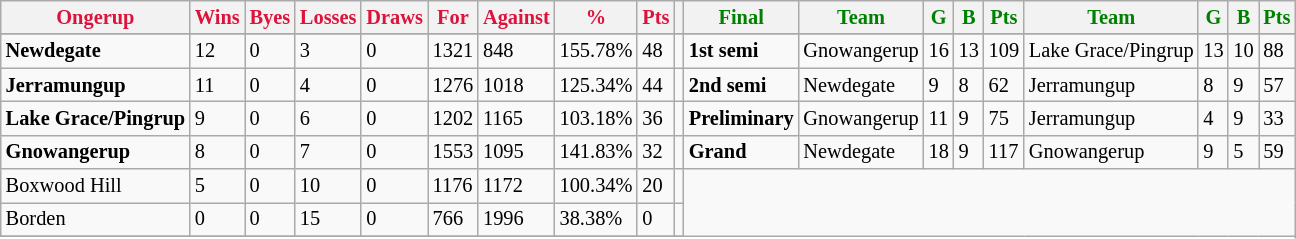<table style="font-size: 85%; text-align: left;" class="wikitable">
<tr>
<th style="color:crimson">Ongerup</th>
<th style="color:crimson">Wins</th>
<th style="color:crimson">Byes</th>
<th style="color:crimson">Losses</th>
<th style="color:crimson">Draws</th>
<th style="color:crimson">For</th>
<th style="color:crimson">Against</th>
<th style="color:crimson">%</th>
<th style="color:crimson">Pts</th>
<th></th>
<th style="color:green">Final</th>
<th style="color:green">Team</th>
<th style="color:green">G</th>
<th style="color:green">B</th>
<th style="color:green">Pts</th>
<th style="color:green">Team</th>
<th style="color:green">G</th>
<th style="color:green">B</th>
<th style="color:green">Pts</th>
</tr>
<tr>
</tr>
<tr>
</tr>
<tr>
<td><strong>	Newdegate	</strong></td>
<td>12</td>
<td>0</td>
<td>3</td>
<td>0</td>
<td>1321</td>
<td>848</td>
<td>155.78%</td>
<td>48</td>
<td></td>
<td><strong>1st semi</strong></td>
<td>Gnowangerup</td>
<td>16</td>
<td>13</td>
<td>109</td>
<td>Lake Grace/Pingrup</td>
<td>13</td>
<td>10</td>
<td>88</td>
</tr>
<tr>
<td><strong>	Jerramungup	</strong></td>
<td>11</td>
<td>0</td>
<td>4</td>
<td>0</td>
<td>1276</td>
<td>1018</td>
<td>125.34%</td>
<td>44</td>
<td></td>
<td><strong>2nd semi</strong></td>
<td>Newdegate</td>
<td>9</td>
<td>8</td>
<td>62</td>
<td>Jerramungup</td>
<td>8</td>
<td>9</td>
<td>57</td>
</tr>
<tr>
<td><strong>	Lake Grace/Pingrup	</strong></td>
<td>9</td>
<td>0</td>
<td>6</td>
<td>0</td>
<td>1202</td>
<td>1165</td>
<td>103.18%</td>
<td>36</td>
<td></td>
<td><strong>Preliminary</strong></td>
<td>Gnowangerup</td>
<td>11</td>
<td>9</td>
<td>75</td>
<td>Jerramungup</td>
<td>4</td>
<td>9</td>
<td>33</td>
</tr>
<tr>
<td><strong>	Gnowangerup	</strong></td>
<td>8</td>
<td>0</td>
<td>7</td>
<td>0</td>
<td>1553</td>
<td>1095</td>
<td>141.83%</td>
<td>32</td>
<td></td>
<td><strong>Grand</strong></td>
<td>Newdegate</td>
<td>18</td>
<td>9</td>
<td>117</td>
<td>Gnowangerup</td>
<td>9</td>
<td>5</td>
<td>59</td>
</tr>
<tr>
<td>Boxwood Hill</td>
<td>5</td>
<td>0</td>
<td>10</td>
<td>0</td>
<td>1176</td>
<td>1172</td>
<td>100.34%</td>
<td>20</td>
<td></td>
</tr>
<tr>
<td>Borden</td>
<td>0</td>
<td>0</td>
<td>15</td>
<td>0</td>
<td>766</td>
<td>1996</td>
<td>38.38%</td>
<td>0</td>
<td></td>
</tr>
<tr>
</tr>
</table>
